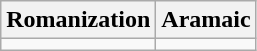<table class="wikitable style=align-right">
<tr>
<th>Romanization</th>
<th>Aramaic</th>
</tr>
<tr>
<td></td>
<td></td>
</tr>
</table>
